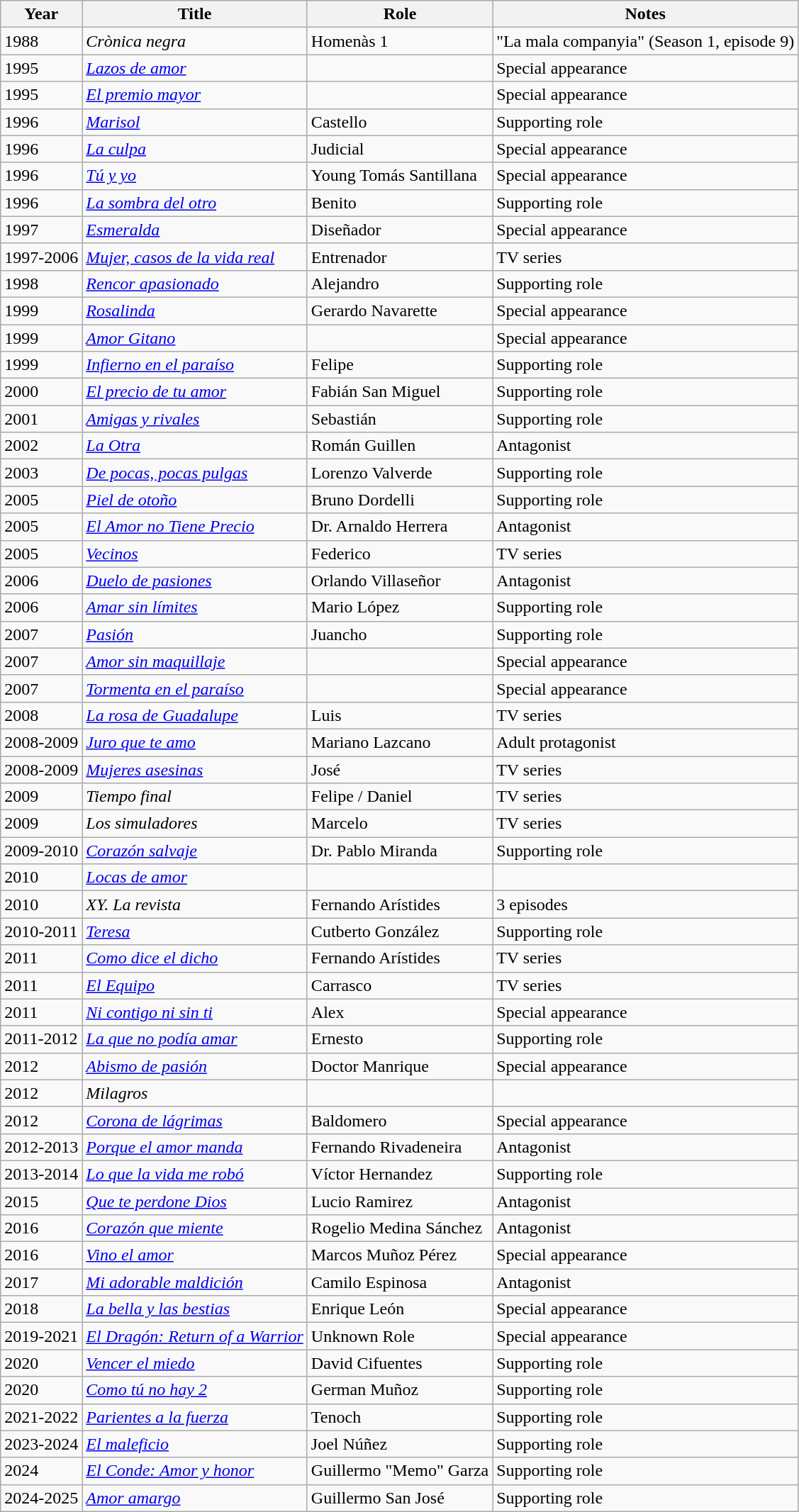<table class="wikitable sortable">
<tr>
<th>Year</th>
<th>Title</th>
<th>Role</th>
<th>Notes</th>
</tr>
<tr>
<td>1988</td>
<td><em>Crònica negra</em></td>
<td>Homenàs 1</td>
<td>"La mala companyia"  (Season 1, episode 9)</td>
</tr>
<tr>
<td>1995</td>
<td><em><a href='#'>Lazos de amor</a></em></td>
<td></td>
<td>Special appearance</td>
</tr>
<tr>
<td>1995</td>
<td><em><a href='#'>El premio mayor</a></em></td>
<td></td>
<td>Special appearance</td>
</tr>
<tr>
<td>1996</td>
<td><em><a href='#'>Marisol</a></em></td>
<td>Castello</td>
<td>Supporting role</td>
</tr>
<tr>
<td>1996</td>
<td><em><a href='#'>La culpa</a></em></td>
<td>Judicial</td>
<td>Special appearance</td>
</tr>
<tr>
<td>1996</td>
<td><em><a href='#'>Tú y yo</a></em></td>
<td>Young Tomás Santillana</td>
<td>Special appearance</td>
</tr>
<tr>
<td>1996</td>
<td><em><a href='#'>La sombra del otro</a></em></td>
<td>Benito</td>
<td>Supporting role</td>
</tr>
<tr>
<td>1997</td>
<td><em><a href='#'>Esmeralda</a></em></td>
<td>Diseñador</td>
<td>Special appearance</td>
</tr>
<tr>
<td>1997-2006</td>
<td><em><a href='#'>Mujer, casos de la vida real</a></em></td>
<td>Entrenador</td>
<td>TV series</td>
</tr>
<tr>
<td>1998</td>
<td><em><a href='#'>Rencor apasionado</a></em></td>
<td>Alejandro</td>
<td>Supporting role</td>
</tr>
<tr>
<td>1999</td>
<td><em><a href='#'>Rosalinda</a></em></td>
<td>Gerardo Navarette</td>
<td>Special appearance</td>
</tr>
<tr>
<td>1999</td>
<td><em><a href='#'>Amor Gitano</a></em></td>
<td></td>
<td>Special appearance</td>
</tr>
<tr>
<td>1999</td>
<td><em><a href='#'>Infierno en el paraíso</a></em></td>
<td>Felipe</td>
<td>Supporting role</td>
</tr>
<tr>
<td>2000</td>
<td><em><a href='#'>El precio de tu amor</a></em></td>
<td>Fabián San Miguel</td>
<td>Supporting role</td>
</tr>
<tr>
<td>2001</td>
<td><em><a href='#'>Amigas y rivales</a></em></td>
<td>Sebastián</td>
<td>Supporting role</td>
</tr>
<tr>
<td>2002</td>
<td><em><a href='#'>La Otra</a></em></td>
<td>Román Guillen</td>
<td>Antagonist</td>
</tr>
<tr>
<td>2003</td>
<td><em><a href='#'>De pocas, pocas pulgas</a></em></td>
<td>Lorenzo Valverde</td>
<td>Supporting role</td>
</tr>
<tr>
<td>2005</td>
<td><em><a href='#'>Piel de otoño</a></em></td>
<td>Bruno Dordelli</td>
<td>Supporting role</td>
</tr>
<tr>
<td>2005</td>
<td><em><a href='#'>El Amor no Tiene Precio</a></em></td>
<td>Dr. Arnaldo Herrera</td>
<td>Antagonist</td>
</tr>
<tr>
<td>2005</td>
<td><em><a href='#'>Vecinos</a></em></td>
<td>Federico</td>
<td>TV series</td>
</tr>
<tr>
<td>2006</td>
<td><em><a href='#'>Duelo de pasiones</a></em></td>
<td>Orlando Villaseñor</td>
<td>Antagonist</td>
</tr>
<tr>
<td>2006</td>
<td><em><a href='#'>Amar sin límites</a></em></td>
<td>Mario López</td>
<td>Supporting role</td>
</tr>
<tr>
<td>2007</td>
<td><em><a href='#'>Pasión</a></em></td>
<td>Juancho</td>
<td>Supporting role</td>
</tr>
<tr>
<td>2007</td>
<td><em><a href='#'>Amor sin maquillaje</a></em></td>
<td></td>
<td>Special appearance</td>
</tr>
<tr>
<td>2007</td>
<td><em><a href='#'>Tormenta en el paraíso</a></em></td>
<td></td>
<td>Special appearance</td>
</tr>
<tr>
<td>2008</td>
<td><em><a href='#'>La rosa de Guadalupe</a></em></td>
<td>Luis</td>
<td>TV series</td>
</tr>
<tr>
<td>2008-2009</td>
<td><em><a href='#'>Juro que te amo</a></em></td>
<td>Mariano Lazcano</td>
<td>Adult protagonist</td>
</tr>
<tr>
<td>2008-2009</td>
<td><em><a href='#'>Mujeres asesinas</a></em></td>
<td>José</td>
<td>TV series</td>
</tr>
<tr>
<td>2009</td>
<td><em>Tiempo final</em></td>
<td>Felipe / Daniel</td>
<td>TV series</td>
</tr>
<tr>
<td>2009</td>
<td><em>Los simuladores</em></td>
<td>Marcelo</td>
<td>TV series</td>
</tr>
<tr>
<td>2009-2010</td>
<td><em><a href='#'>Corazón salvaje</a></em></td>
<td>Dr. Pablo Miranda</td>
<td>Supporting role</td>
</tr>
<tr>
<td>2010</td>
<td><em><a href='#'>Locas de amor</a></em></td>
<td></td>
<td></td>
</tr>
<tr>
<td>2010</td>
<td><em>XY. La revista</em></td>
<td>Fernando Arístides</td>
<td>3 episodes</td>
</tr>
<tr>
<td>2010-2011</td>
<td><em><a href='#'>Teresa</a></em></td>
<td>Cutberto González</td>
<td>Supporting role</td>
</tr>
<tr>
<td>2011</td>
<td><em><a href='#'>Como dice el dicho</a></em></td>
<td>Fernando Arístides</td>
<td>TV series</td>
</tr>
<tr>
<td>2011</td>
<td><em><a href='#'>El Equipo</a></em></td>
<td>Carrasco</td>
<td>TV series</td>
</tr>
<tr>
<td>2011</td>
<td><em><a href='#'>Ni contigo ni sin ti</a></em></td>
<td>Alex</td>
<td>Special appearance</td>
</tr>
<tr>
<td>2011-2012</td>
<td><em><a href='#'>La que no podía amar</a></em></td>
<td>Ernesto</td>
<td>Supporting role</td>
</tr>
<tr>
<td>2012</td>
<td><em><a href='#'>Abismo de pasión</a></em></td>
<td>Doctor Manrique</td>
<td>Special appearance</td>
</tr>
<tr>
<td>2012</td>
<td><em>Milagros</em></td>
<td></td>
<td></td>
</tr>
<tr>
<td>2012</td>
<td><em><a href='#'>Corona de lágrimas</a></em></td>
<td>Baldomero</td>
<td>Special appearance</td>
</tr>
<tr>
<td>2012-2013</td>
<td><em><a href='#'>Porque el amor manda</a></em></td>
<td>Fernando Rivadeneira</td>
<td>Antagonist</td>
</tr>
<tr>
<td>2013-2014</td>
<td><em><a href='#'>Lo que la vida me robó </a></em></td>
<td>Víctor Hernandez</td>
<td>Supporting role</td>
</tr>
<tr>
<td>2015</td>
<td><em><a href='#'>Que te perdone Dios</a></em></td>
<td>Lucio Ramirez</td>
<td>Antagonist</td>
</tr>
<tr>
<td>2016</td>
<td><em><a href='#'>Corazón que miente</a></em></td>
<td>Rogelio Medina Sánchez</td>
<td>Antagonist</td>
</tr>
<tr>
<td>2016</td>
<td><em><a href='#'>Vino el amor</a></em></td>
<td>Marcos Muñoz Pérez</td>
<td>Special appearance</td>
</tr>
<tr>
<td>2017</td>
<td><em><a href='#'>Mi adorable maldición</a></em></td>
<td>Camilo Espinosa</td>
<td>Antagonist</td>
</tr>
<tr>
<td>2018</td>
<td><em><a href='#'>La bella y las bestias</a></em></td>
<td>Enrique León</td>
<td>Special appearance</td>
</tr>
<tr>
<td>2019-2021</td>
<td><em><a href='#'>El Dragón: Return of a Warrior</a></em></td>
<td>Unknown Role</td>
<td>Special appearance</td>
</tr>
<tr>
<td>2020</td>
<td><em><a href='#'>Vencer el miedo</a></em></td>
<td>David Cifuentes</td>
<td>Supporting role</td>
</tr>
<tr>
<td>2020</td>
<td><em><a href='#'>Como tú no hay 2</a></em></td>
<td>German Muñoz</td>
<td>Supporting role</td>
</tr>
<tr>
<td>2021-2022</td>
<td><em><a href='#'>Parientes a la fuerza</a></em></td>
<td>Tenoch</td>
<td>Supporting role</td>
</tr>
<tr>
<td>2023-2024</td>
<td><em><a href='#'>El maleficio</a></em></td>
<td>Joel Núñez</td>
<td>Supporting role</td>
</tr>
<tr>
<td>2024</td>
<td><em><a href='#'>El Conde: Amor y honor</a></em></td>
<td>Guillermo "Memo" Garza</td>
<td>Supporting role</td>
</tr>
<tr>
<td>2024-2025</td>
<td><em><a href='#'>Amor amargo</a></em></td>
<td>Guillermo San José</td>
<td>Supporting role</td>
</tr>
</table>
